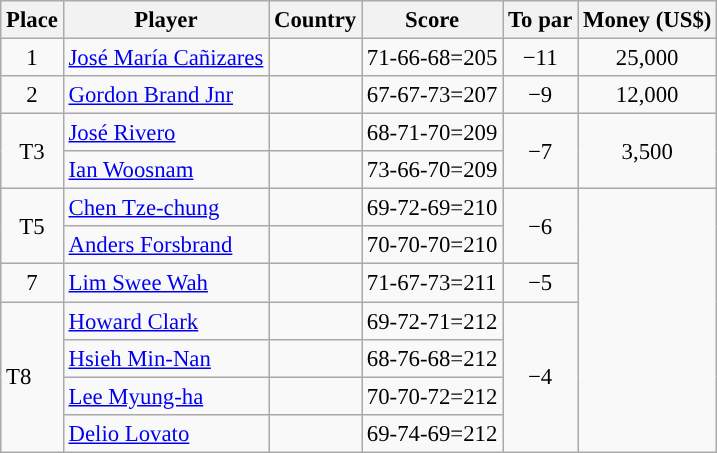<table class="wikitable" style="font-size:95%;">
<tr>
<th>Place</th>
<th>Player</th>
<th>Country</th>
<th>Score</th>
<th>To par</th>
<th>Money (US$)</th>
</tr>
<tr>
<td align=center>1</td>
<td><a href='#'>José María Cañizares</a></td>
<td></td>
<td>71-66-68=205</td>
<td align=center>−11</td>
<td align=center>25,000</td>
</tr>
<tr>
<td align=center>2</td>
<td><a href='#'>Gordon Brand Jnr</a></td>
<td></td>
<td>67-67-73=207</td>
<td align=center>−9</td>
<td align=center>12,000</td>
</tr>
<tr>
<td rowspan=2 align=center>T3</td>
<td><a href='#'>José Rivero</a></td>
<td></td>
<td>68-71-70=209</td>
<td rowspan=2 align=center>−7</td>
<td rowspan=2 align=center>3,500</td>
</tr>
<tr>
<td><a href='#'>Ian Woosnam</a></td>
<td></td>
<td>73-66-70=209</td>
</tr>
<tr>
<td rowspan=2 align=center>T5</td>
<td><a href='#'>Chen Tze-chung</a></td>
<td></td>
<td>69-72-69=210</td>
<td rowspan=2 align=center>−6</td>
<td rowspan=7></td>
</tr>
<tr>
<td><a href='#'>Anders Forsbrand</a></td>
<td></td>
<td>70-70-70=210</td>
</tr>
<tr>
<td align=center>7</td>
<td><a href='#'>Lim Swee Wah</a></td>
<td></td>
<td>71-67-73=211</td>
<td align=center>−5</td>
</tr>
<tr>
<td rowspan=4 align="enter">T8</td>
<td><a href='#'>Howard Clark</a></td>
<td></td>
<td>69-72-71=212</td>
<td rowspan=4 align=center>−4</td>
</tr>
<tr>
<td><a href='#'>Hsieh Min-Nan</a></td>
<td></td>
<td>68-76-68=212</td>
</tr>
<tr>
<td><a href='#'>Lee Myung-ha</a></td>
<td></td>
<td>70-70-72=212</td>
</tr>
<tr>
<td><a href='#'>Delio Lovato</a></td>
<td></td>
<td>69-74-69=212</td>
</tr>
</table>
